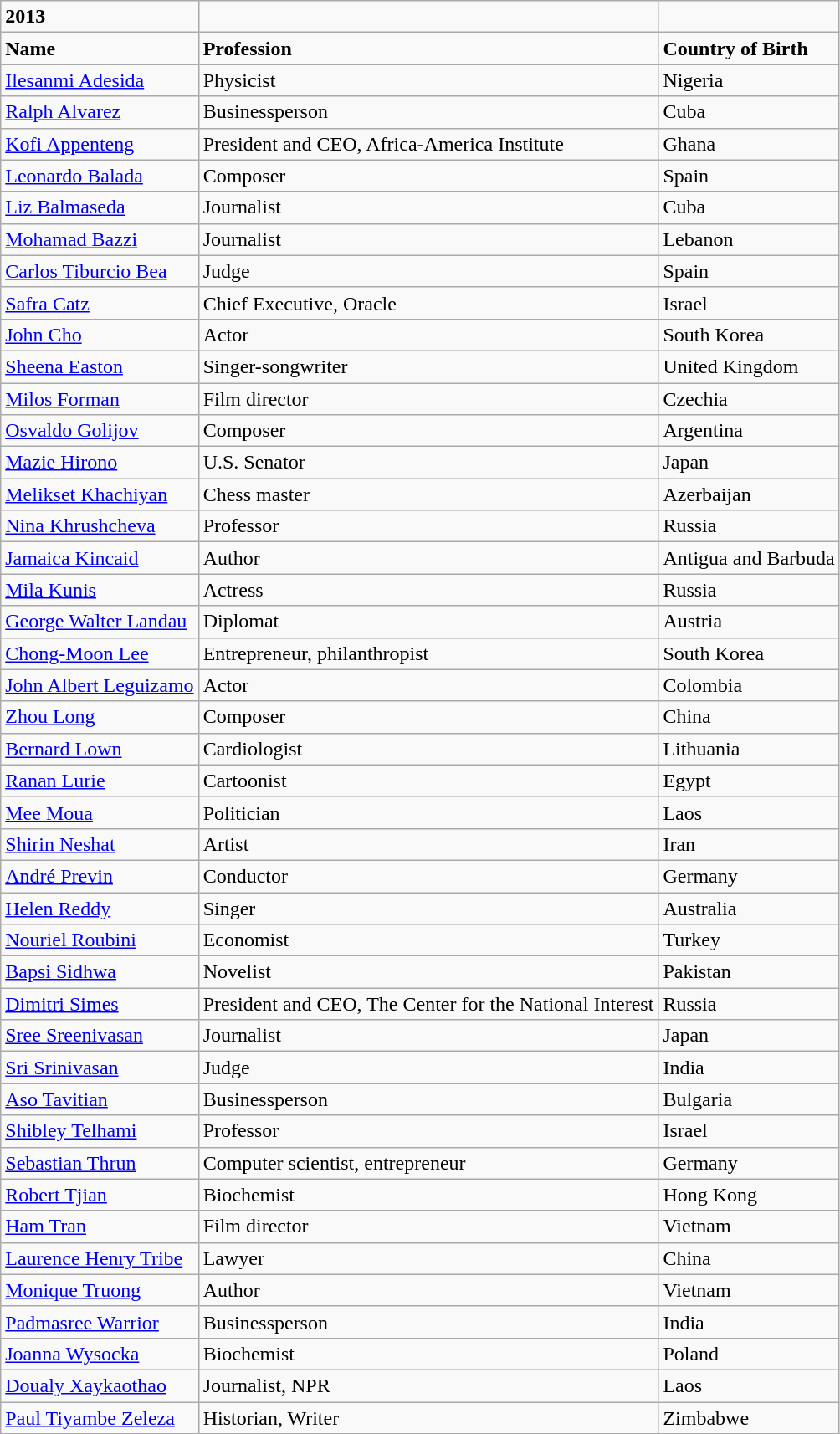<table class="wikitable">
<tr>
<td><strong>2013</strong></td>
<td></td>
<td></td>
</tr>
<tr>
<td><strong>Name</strong></td>
<td><strong>Profession</strong></td>
<td><strong>Country of Birth</strong></td>
</tr>
<tr>
<td><a href='#'>Ilesanmi Adesida</a></td>
<td>Physicist</td>
<td>Nigeria</td>
</tr>
<tr>
<td><a href='#'>Ralph Alvarez</a></td>
<td>Businessperson</td>
<td>Cuba</td>
</tr>
<tr>
<td><a href='#'>Kofi Appenteng</a></td>
<td>President  and CEO, Africa-America Institute</td>
<td>Ghana</td>
</tr>
<tr>
<td><a href='#'>Leonardo Balada</a></td>
<td>Composer</td>
<td>Spain</td>
</tr>
<tr>
<td><a href='#'>Liz Balmaseda</a></td>
<td>Journalist</td>
<td>Cuba</td>
</tr>
<tr>
<td><a href='#'>Mohamad Bazzi</a></td>
<td>Journalist</td>
<td>Lebanon</td>
</tr>
<tr>
<td><a href='#'>Carlos Tiburcio Bea</a></td>
<td>Judge</td>
<td>Spain</td>
</tr>
<tr>
<td><a href='#'>Safra Catz</a></td>
<td>Chief  Executive, Oracle</td>
<td>Israel</td>
</tr>
<tr>
<td><a href='#'>John Cho</a></td>
<td>Actor</td>
<td>South Korea</td>
</tr>
<tr>
<td><a href='#'>Sheena Easton</a></td>
<td>Singer-songwriter</td>
<td>United Kingdom</td>
</tr>
<tr>
<td><a href='#'>Milos Forman</a></td>
<td>Film  director</td>
<td>Czechia</td>
</tr>
<tr>
<td><a href='#'>Osvaldo Golijov</a></td>
<td>Composer</td>
<td>Argentina</td>
</tr>
<tr>
<td><a href='#'>Mazie Hirono</a></td>
<td>U.S.  Senator</td>
<td>Japan</td>
</tr>
<tr>
<td><a href='#'>Melikset Khachiyan</a></td>
<td>Chess  master</td>
<td>Azerbaijan</td>
</tr>
<tr>
<td><a href='#'>Nina Khrushcheva</a></td>
<td>Professor</td>
<td>Russia</td>
</tr>
<tr>
<td><a href='#'>Jamaica Kincaid</a></td>
<td>Author</td>
<td>Antigua and Barbuda</td>
</tr>
<tr>
<td><a href='#'>Mila Kunis</a></td>
<td>Actress</td>
<td>Russia</td>
</tr>
<tr>
<td><a href='#'>George Walter Landau</a></td>
<td>Diplomat</td>
<td>Austria</td>
</tr>
<tr>
<td><a href='#'>Chong-Moon Lee</a></td>
<td>Entrepreneur,  philanthropist</td>
<td>South Korea</td>
</tr>
<tr>
<td><a href='#'>John Albert Leguizamo</a></td>
<td>Actor</td>
<td>Colombia</td>
</tr>
<tr>
<td><a href='#'>Zhou Long</a></td>
<td>Composer</td>
<td>China</td>
</tr>
<tr>
<td><a href='#'>Bernard Lown</a></td>
<td>Cardiologist</td>
<td>Lithuania</td>
</tr>
<tr>
<td><a href='#'>Ranan Lurie</a></td>
<td>Cartoonist</td>
<td>Egypt</td>
</tr>
<tr>
<td><a href='#'>Mee Moua</a></td>
<td>Politician</td>
<td>Laos</td>
</tr>
<tr>
<td><a href='#'>Shirin Neshat</a></td>
<td>Artist</td>
<td>Iran</td>
</tr>
<tr>
<td><a href='#'>André Previn</a></td>
<td>Conductor</td>
<td>Germany</td>
</tr>
<tr>
<td><a href='#'>Helen Reddy</a></td>
<td>Singer</td>
<td>Australia</td>
</tr>
<tr>
<td><a href='#'>Nouriel Roubini</a></td>
<td>Economist</td>
<td>Turkey</td>
</tr>
<tr>
<td><a href='#'>Bapsi Sidhwa</a></td>
<td>Novelist</td>
<td>Pakistan</td>
</tr>
<tr>
<td><a href='#'>Dimitri Simes</a></td>
<td>President and CEO, The Center for the National Interest</td>
<td>Russia</td>
</tr>
<tr>
<td><a href='#'>Sree Sreenivasan</a></td>
<td>Journalist</td>
<td>Japan</td>
</tr>
<tr>
<td><a href='#'>Sri Srinivasan</a></td>
<td>Judge</td>
<td>India</td>
</tr>
<tr>
<td><a href='#'>Aso Tavitian</a></td>
<td>Businessperson</td>
<td>Bulgaria</td>
</tr>
<tr>
<td><a href='#'>Shibley Telhami</a></td>
<td>Professor</td>
<td>Israel</td>
</tr>
<tr>
<td><a href='#'>Sebastian Thrun</a></td>
<td>Computer  scientist, entrepreneur</td>
<td>Germany</td>
</tr>
<tr>
<td><a href='#'>Robert Tjian</a></td>
<td>Biochemist</td>
<td>Hong Kong</td>
</tr>
<tr>
<td><a href='#'>Ham Tran</a></td>
<td>Film  director</td>
<td>Vietnam</td>
</tr>
<tr>
<td><a href='#'>Laurence Henry Tribe</a></td>
<td>Lawyer</td>
<td>China</td>
</tr>
<tr>
<td><a href='#'>Monique Truong</a></td>
<td>Author</td>
<td>Vietnam</td>
</tr>
<tr>
<td><a href='#'>Padmasree Warrior</a></td>
<td>Businessperson</td>
<td>India</td>
</tr>
<tr>
<td><a href='#'>Joanna Wysocka</a></td>
<td>Biochemist</td>
<td>Poland</td>
</tr>
<tr>
<td><a href='#'>Doualy Xaykaothao</a></td>
<td>Journalist, NPR</td>
<td>Laos</td>
</tr>
<tr>
<td><a href='#'>Paul Tiyambe Zeleza</a></td>
<td>Historian, Writer</td>
<td>Zimbabwe</td>
</tr>
</table>
